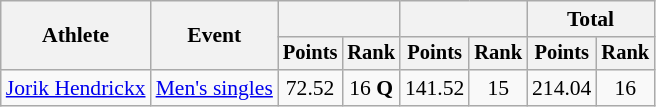<table class="wikitable" style="font-size:90%">
<tr>
<th rowspan="2">Athlete</th>
<th rowspan="2">Event</th>
<th colspan="2"></th>
<th colspan="2"></th>
<th colspan="2">Total</th>
</tr>
<tr style="font-size:95%">
<th>Points</th>
<th>Rank</th>
<th>Points</th>
<th>Rank</th>
<th>Points</th>
<th>Rank</th>
</tr>
<tr align=center>
<td align=left><a href='#'>Jorik Hendrickx</a></td>
<td align=left><a href='#'>Men's singles</a></td>
<td>72.52</td>
<td>16 <strong>Q</strong></td>
<td>141.52</td>
<td>15</td>
<td>214.04</td>
<td>16</td>
</tr>
</table>
